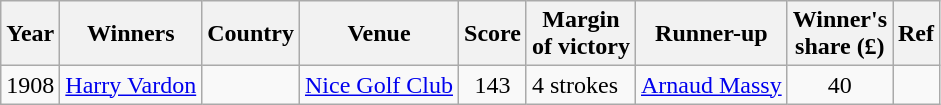<table class="wikitable">
<tr>
<th>Year</th>
<th>Winners</th>
<th>Country</th>
<th>Venue</th>
<th>Score</th>
<th>Margin<br>of victory</th>
<th>Runner-up</th>
<th>Winner's<br>share (£)</th>
<th>Ref</th>
</tr>
<tr>
<td>1908</td>
<td><a href='#'>Harry Vardon</a></td>
<td></td>
<td><a href='#'>Nice Golf Club</a></td>
<td align=center>143</td>
<td>4 strokes</td>
<td> <a href='#'>Arnaud Massy</a></td>
<td align=center>40</td>
<td></td>
</tr>
</table>
